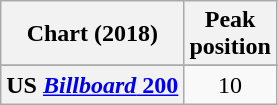<table class="wikitable sortable plainrowheaders" style="text-align:center">
<tr>
<th scope="col">Chart (2018)</th>
<th scope="col">Peak<br> position</th>
</tr>
<tr>
</tr>
<tr>
</tr>
<tr>
</tr>
<tr>
</tr>
<tr>
</tr>
<tr>
</tr>
<tr>
</tr>
<tr>
</tr>
<tr>
</tr>
<tr>
<th scope="row">US <a href='#'><em>Billboard</em> 200</a></th>
<td>10</td>
</tr>
</table>
